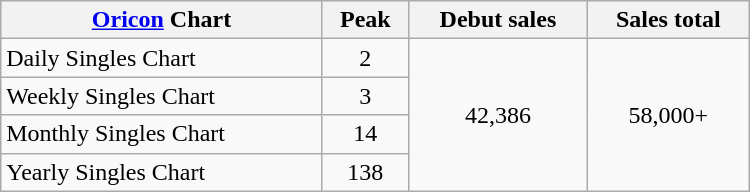<table class="wikitable" style="width:500px;">
<tr>
<th><a href='#'>Oricon</a> Chart</th>
<th>Peak</th>
<th>Debut sales</th>
<th>Sales total</th>
</tr>
<tr>
<td>Daily Singles Chart</td>
<td style="text-align:center;">2</td>
<td style="text-align:center;" rowspan="4">42,386</td>
<td style="text-align:center;" rowspan="4">58,000+</td>
</tr>
<tr>
<td>Weekly Singles Chart</td>
<td style="text-align:center;">3</td>
</tr>
<tr>
<td>Monthly Singles Chart</td>
<td style="text-align:center;">14</td>
</tr>
<tr>
<td>Yearly Singles Chart</td>
<td style="text-align:center;">138</td>
</tr>
</table>
